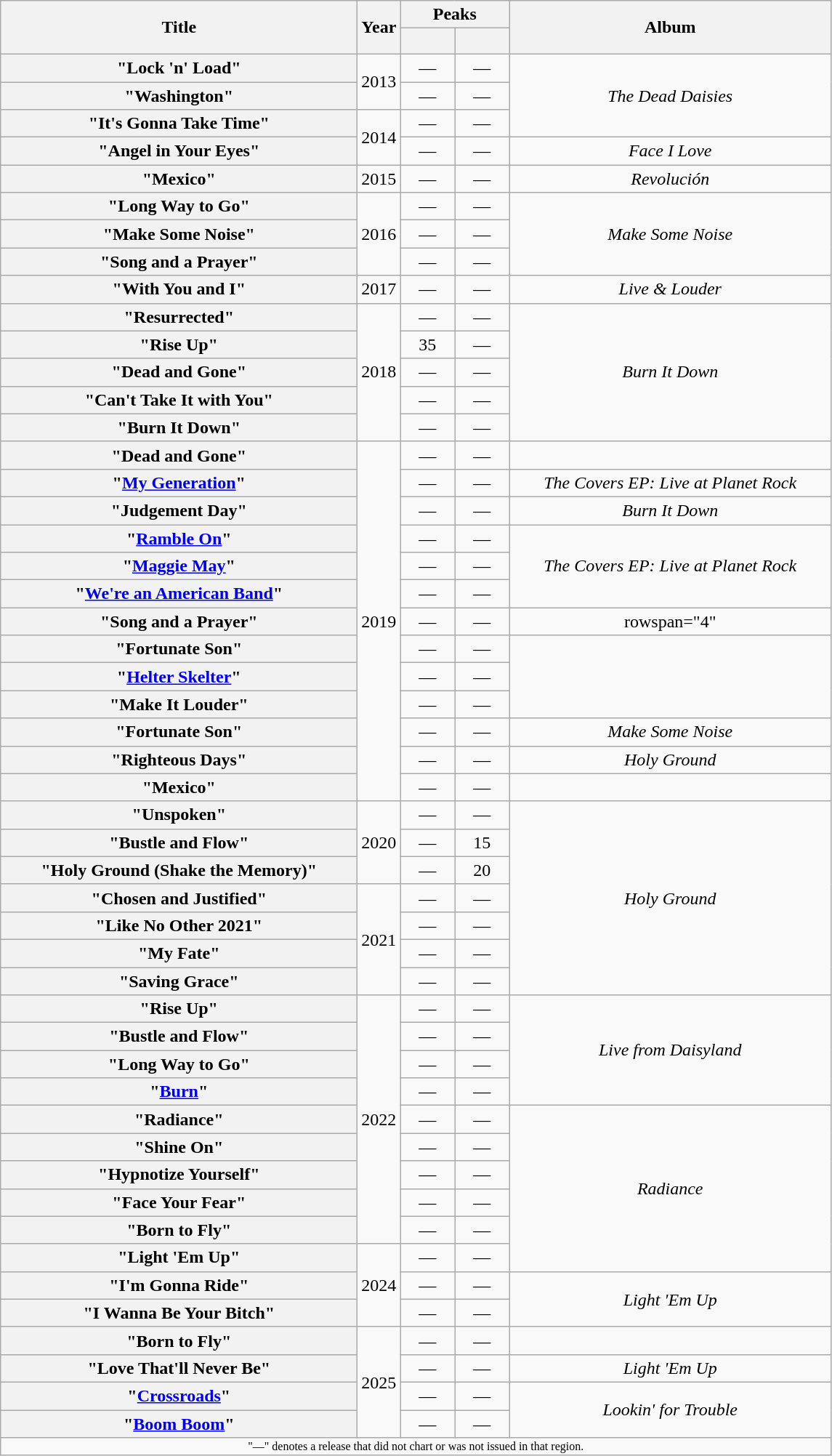<table class="wikitable plainrowheaders" style="text-align:center;">
<tr>
<th scope="col" rowspan="2" style="width:20em;">Title</th>
<th scope="col" rowspan="2">Year</th>
<th scope="col" colspan="2">Peaks</th>
<th scope="col" rowspan="2" style="width:18em;">Album</th>
</tr>
<tr>
<th scope="col" style="width:3em;font-size:90%;"><br></th>
<th scope="col" style="width:3em;font-size:90%;"><br></th>
</tr>
<tr>
<th scope="row">"Lock 'n' Load"<br> </th>
<td rowspan="2">2013</td>
<td>—</td>
<td>—</td>
<td rowspan="3"><em>The Dead Daisies</em></td>
</tr>
<tr>
<th scope="row">"Washington"</th>
<td>—</td>
<td>—</td>
</tr>
<tr>
<th scope="row">"It's Gonna Take Time"</th>
<td rowspan="2">2014</td>
<td>—</td>
<td>—</td>
</tr>
<tr>
<th scope="row">"Angel in Your Eyes"</th>
<td>—</td>
<td>—</td>
<td><em>Face I Love</em></td>
</tr>
<tr>
<th scope="row">"Mexico"</th>
<td>2015</td>
<td>—</td>
<td>—</td>
<td><em>Revolución</em></td>
</tr>
<tr>
<th scope="row">"Long Way to Go"</th>
<td rowspan="3">2016</td>
<td>—</td>
<td>—</td>
<td rowspan="3"><em>Make Some Noise</em></td>
</tr>
<tr>
<th scope="row">"Make Some Noise"</th>
<td>—</td>
<td>—</td>
</tr>
<tr>
<th scope="row">"Song and a Prayer"</th>
<td>—</td>
<td>—</td>
</tr>
<tr>
<th scope="row">"With You and I" </th>
<td>2017</td>
<td>—</td>
<td>—</td>
<td><em>Live & Louder</em></td>
</tr>
<tr>
<th scope="row">"Resurrected"</th>
<td rowspan="5">2018</td>
<td>—</td>
<td>—</td>
<td rowspan="5"><em>Burn It Down</em></td>
</tr>
<tr>
<th scope="row">"Rise Up"</th>
<td>35</td>
<td>—</td>
</tr>
<tr>
<th scope="row">"Dead and Gone"</th>
<td>—</td>
<td>—</td>
</tr>
<tr>
<th scope="row">"Can't Take It with You"</th>
<td>—</td>
<td>—</td>
</tr>
<tr>
<th scope="row">"Burn It Down"</th>
<td>—</td>
<td>—</td>
</tr>
<tr>
<th scope="row">"Dead and Gone" </th>
<td rowspan="13">2019</td>
<td>—</td>
<td>—</td>
<td></td>
</tr>
<tr>
<th scope="row">"<a href='#'>My Generation</a>" </th>
<td>—</td>
<td>—</td>
<td><em>The Covers EP: Live at Planet Rock</em></td>
</tr>
<tr>
<th scope="row">"Judgement Day"</th>
<td>—</td>
<td>—</td>
<td><em>Burn It Down</em></td>
</tr>
<tr>
<th scope="row">"<a href='#'>Ramble On</a>" </th>
<td>—</td>
<td>—</td>
<td rowspan="3"><em>The Covers EP: Live at Planet Rock</em></td>
</tr>
<tr>
<th scope="row">"<a href='#'>Maggie May</a>" </th>
<td>—</td>
<td>—</td>
</tr>
<tr>
<th scope="row">"<a href='#'>We're an American Band</a>" </th>
<td>—</td>
<td>—</td>
</tr>
<tr>
<th scope="row">"Song and a Prayer" </th>
<td>—</td>
<td>—</td>
<td>rowspan="4" </td>
</tr>
<tr>
<th scope="row">"Fortunate Son" </th>
<td>—</td>
<td>—</td>
</tr>
<tr>
<th scope="row">"<a href='#'>Helter Skelter</a>" </th>
<td>—</td>
<td>—</td>
</tr>
<tr>
<th scope="row">"Make It Louder" </th>
<td>—</td>
<td>—</td>
</tr>
<tr>
<th scope="row">"Fortunate Son"</th>
<td>—</td>
<td>—</td>
<td><em>Make Some Noise</em></td>
</tr>
<tr>
<th scope="row">"Righteous Days"</th>
<td>—</td>
<td>—</td>
<td><em>Holy Ground</em></td>
</tr>
<tr>
<th scope="row">"Mexico" </th>
<td>—</td>
<td>—</td>
<td></td>
</tr>
<tr>
<th scope="row">"Unspoken"</th>
<td rowspan="3">2020</td>
<td>—</td>
<td>—</td>
<td rowspan="7"><em>Holy Ground</em></td>
</tr>
<tr>
<th scope="row">"Bustle and Flow"</th>
<td>—</td>
<td>15</td>
</tr>
<tr>
<th scope="row">"Holy Ground (Shake the Memory)"</th>
<td>—</td>
<td>20</td>
</tr>
<tr>
<th scope="row">"Chosen and Justified"</th>
<td rowspan="4">2021</td>
<td>—</td>
<td>—</td>
</tr>
<tr>
<th scope="row">"Like No Other 2021"</th>
<td>—</td>
<td>—</td>
</tr>
<tr>
<th scope="row">"My Fate"</th>
<td>—</td>
<td>—</td>
</tr>
<tr>
<th scope="row">"Saving Grace"</th>
<td>—</td>
<td>—</td>
</tr>
<tr>
<th scope="row">"Rise Up" </th>
<td rowspan="9">2022</td>
<td>—</td>
<td>—</td>
<td rowspan="4"><em>Live from Daisyland</em></td>
</tr>
<tr>
<th scope="row">"Bustle and Flow" </th>
<td>—</td>
<td>—</td>
</tr>
<tr>
<th scope="row">"Long Way to Go" </th>
<td>—</td>
<td>—</td>
</tr>
<tr>
<th scope="row">"<a href='#'>Burn</a>" </th>
<td>—</td>
<td>—</td>
</tr>
<tr>
<th scope="row">"Radiance"</th>
<td>—</td>
<td>—</td>
<td rowspan="6"><em>Radiance</em></td>
</tr>
<tr>
<th scope="row">"Shine On"</th>
<td>—</td>
<td>—</td>
</tr>
<tr>
<th scope="row">"Hypnotize Yourself"</th>
<td>—</td>
<td>—</td>
</tr>
<tr>
<th scope="row">"Face Your Fear"</th>
<td>—</td>
<td>—</td>
</tr>
<tr>
<th scope="row">"Born to Fly"</th>
<td>—</td>
<td>—</td>
</tr>
<tr>
<th scope="row">"Light 'Em Up"</th>
<td rowspan="3">2024</td>
<td>—</td>
<td>—</td>
</tr>
<tr>
<th scope="row">"I'm Gonna Ride"</th>
<td>—</td>
<td>—</td>
<td rowspan="2"><em>Light 'Em Up</em></td>
</tr>
<tr>
<th scope="row">"I Wanna Be Your Bitch"</th>
<td>—</td>
<td>—</td>
</tr>
<tr>
<th scope="row">"Born to Fly" </th>
<td rowspan="4">2025</td>
<td>—</td>
<td>—</td>
<td></td>
</tr>
<tr>
<th scope="row">"Love That'll Never Be"</th>
<td>—</td>
<td>—</td>
<td><em>Light 'Em Up</em></td>
</tr>
<tr>
<th scope="row">"<a href='#'>Crossroads</a>"</th>
<td>—</td>
<td>—</td>
<td rowspan="2"><em>Lookin' for Trouble</em></td>
</tr>
<tr>
<th scope="row">"<a href='#'>Boom Boom</a>"</th>
<td>—</td>
<td>—</td>
</tr>
<tr>
<td align="center" colspan="6" style="font-size: 8pt">"—" denotes a release that did not chart or was not issued in that region.</td>
</tr>
</table>
